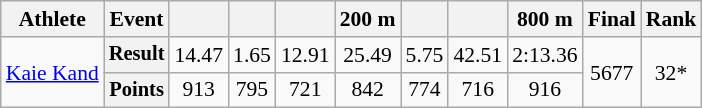<table class="wikitable" style="font-size:90%">
<tr>
<th>Athlete</th>
<th>Event</th>
<th></th>
<th></th>
<th></th>
<th>200 m</th>
<th></th>
<th></th>
<th>800 m</th>
<th>Final</th>
<th>Rank</th>
</tr>
<tr align=center>
<td rowspan=2 align=left><a href='#'>Kaie Kand</a></td>
<th style="font-size:95%">Result</th>
<td>14.47</td>
<td>1.65</td>
<td>12.91</td>
<td>25.49</td>
<td>5.75</td>
<td>42.51</td>
<td>2:13.36</td>
<td rowspan=2>5677</td>
<td rowspan=2>32*</td>
</tr>
<tr align=center>
<th style="font-size:95%">Points</th>
<td>913</td>
<td>795</td>
<td>721</td>
<td>842</td>
<td>774</td>
<td>716</td>
<td>916</td>
</tr>
</table>
